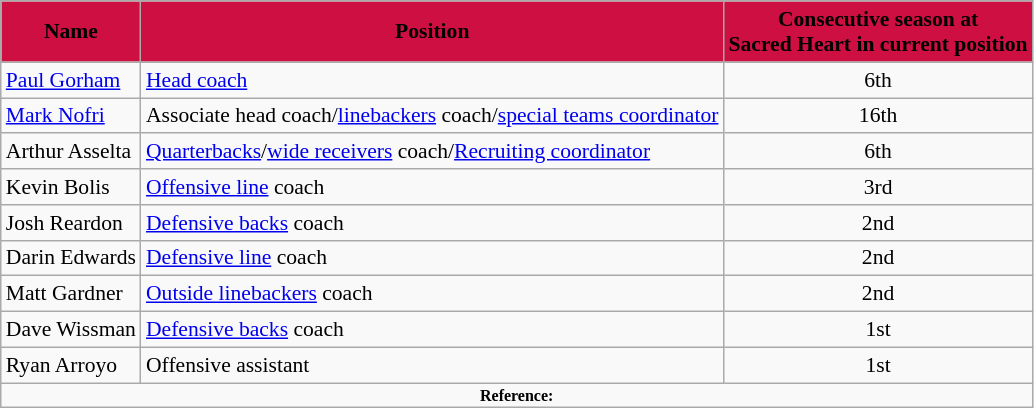<table class="wikitable" style="font-size:90%;">
<tr>
<th style="background:#CD1041;"><span>Name</span></th>
<th style="background:#CD1041;"><span>Position</span></th>
<th style="background:#CD1041;"><span>Consecutive season at<br>Sacred Heart in current position</span></th>
</tr>
<tr>
<td><a href='#'>Paul Gorham</a></td>
<td><a href='#'>Head coach</a></td>
<td align=center>6th</td>
</tr>
<tr>
<td><a href='#'>Mark Nofri</a></td>
<td>Associate head coach/<a href='#'>linebackers</a> coach/<a href='#'>special teams coordinator</a></td>
<td align=center>16th</td>
</tr>
<tr>
<td>Arthur Asselta</td>
<td><a href='#'>Quarterbacks</a>/<a href='#'>wide receivers</a> coach/<a href='#'>Recruiting coordinator</a></td>
<td align=center>6th</td>
</tr>
<tr>
<td>Kevin Bolis</td>
<td><a href='#'>Offensive line</a> coach</td>
<td align=center>3rd</td>
</tr>
<tr>
<td>Josh Reardon</td>
<td><a href='#'>Defensive backs</a> coach</td>
<td align=center>2nd</td>
</tr>
<tr>
<td>Darin Edwards</td>
<td><a href='#'>Defensive line</a> coach</td>
<td align=center>2nd</td>
</tr>
<tr>
<td>Matt Gardner</td>
<td><a href='#'>Outside linebackers</a> coach</td>
<td align=center>2nd</td>
</tr>
<tr>
<td>Dave Wissman</td>
<td><a href='#'>Defensive backs</a> coach</td>
<td align=center>1st</td>
</tr>
<tr>
<td>Ryan Arroyo</td>
<td>Offensive assistant</td>
<td align=center>1st</td>
</tr>
<tr>
<td colspan="4"  style="font-size:8pt; text-align:center;"><strong>Reference:</strong></td>
</tr>
</table>
